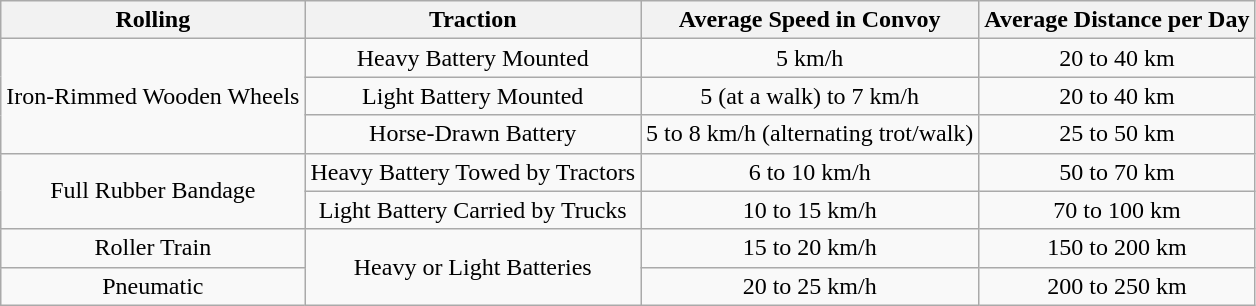<table class="wikitable sortable centre" style="text-align:center;">
<tr>
<th>Rolling</th>
<th>Traction</th>
<th>Average Speed in Convoy</th>
<th>Average Distance per Day</th>
</tr>
<tr>
<td rowspan="3">Iron-Rimmed Wooden Wheels</td>
<td>Heavy Battery Mounted</td>
<td>5 km/h</td>
<td>20 to 40 km</td>
</tr>
<tr>
<td>Light Battery Mounted</td>
<td>5 (at a walk) to 7 km/h</td>
<td>20 to 40 km</td>
</tr>
<tr>
<td>Horse-Drawn Battery</td>
<td>5 to 8 km/h (alternating trot/walk)</td>
<td>25 to 50 km</td>
</tr>
<tr>
<td rowspan="2">Full Rubber Bandage</td>
<td>Heavy Battery Towed by Tractors</td>
<td>6 to 10 km/h</td>
<td>50 to 70 km</td>
</tr>
<tr>
<td>Light Battery Carried by Trucks</td>
<td>10 to 15 km/h</td>
<td>70 to 100 km</td>
</tr>
<tr>
<td>Roller Train</td>
<td rowspan="2">Heavy or Light Batteries</td>
<td>15 to 20 km/h</td>
<td>150 to 200 km</td>
</tr>
<tr>
<td>Pneumatic</td>
<td>20 to 25 km/h</td>
<td>200 to 250 km</td>
</tr>
</table>
